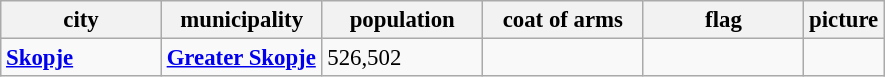<table class="wikitable sortable" style="font-size:95%;">
<tr>
<th width="100px">city</th>
<th width="100px">municipality</th>
<th width="100px">population</th>
<th width="100px">coat of arms</th>
<th width="100px">flag</th>
<th width="1o0px">picture</th>
</tr>
<tr>
<td><strong><a href='#'>Skopje</a></strong></td>
<td><strong><a href='#'>Greater Skopje</a></strong></td>
<td>526,502</td>
<td></td>
<td></td>
<td></td>
</tr>
</table>
